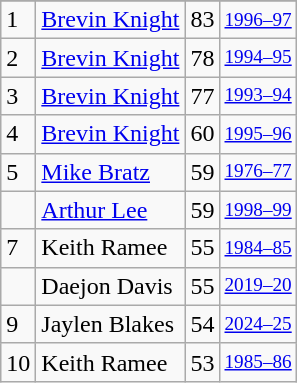<table class="wikitable">
<tr>
</tr>
<tr>
<td>1</td>
<td><a href='#'>Brevin Knight</a></td>
<td>83</td>
<td style="font-size:80%;"><a href='#'>1996–97</a></td>
</tr>
<tr>
<td>2</td>
<td><a href='#'>Brevin Knight</a></td>
<td>78</td>
<td style="font-size:80%;"><a href='#'>1994–95</a></td>
</tr>
<tr>
<td>3</td>
<td><a href='#'>Brevin Knight</a></td>
<td>77</td>
<td style="font-size:80%;"><a href='#'>1993–94</a></td>
</tr>
<tr>
<td>4</td>
<td><a href='#'>Brevin Knight</a></td>
<td>60</td>
<td style="font-size:80%;"><a href='#'>1995–96</a></td>
</tr>
<tr>
<td>5</td>
<td><a href='#'>Mike Bratz</a></td>
<td>59</td>
<td style="font-size:80%;"><a href='#'>1976–77</a></td>
</tr>
<tr>
<td></td>
<td><a href='#'>Arthur Lee</a></td>
<td>59</td>
<td style="font-size:80%;"><a href='#'>1998–99</a></td>
</tr>
<tr>
<td>7</td>
<td>Keith Ramee</td>
<td>55</td>
<td style="font-size:80%;"><a href='#'>1984–85</a></td>
</tr>
<tr>
<td></td>
<td>Daejon Davis</td>
<td>55</td>
<td style="font-size:80%;"><a href='#'>2019–20</a></td>
</tr>
<tr>
<td>9</td>
<td>Jaylen Blakes</td>
<td>54</td>
<td style="font-size:80%;"><a href='#'>2024–25</a></td>
</tr>
<tr>
<td>10</td>
<td>Keith Ramee</td>
<td>53</td>
<td style="font-size:80%;"><a href='#'>1985–86</a></td>
</tr>
</table>
